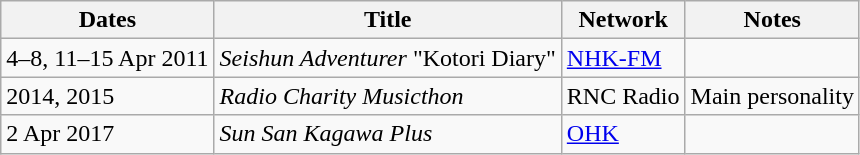<table class="wikitable">
<tr>
<th>Dates</th>
<th>Title</th>
<th>Network</th>
<th>Notes</th>
</tr>
<tr>
<td>4–8, 11–15 Apr 2011</td>
<td><em>Seishun Adventurer</em> "Kotori Diary"</td>
<td><a href='#'>NHK-FM</a></td>
<td></td>
</tr>
<tr>
<td>2014, 2015</td>
<td><em>Radio Charity Musicthon</em></td>
<td>RNC Radio</td>
<td>Main personality</td>
</tr>
<tr>
<td>2 Apr 2017</td>
<td><em>Sun San Kagawa Plus</em></td>
<td><a href='#'>OHK</a></td>
<td></td>
</tr>
</table>
